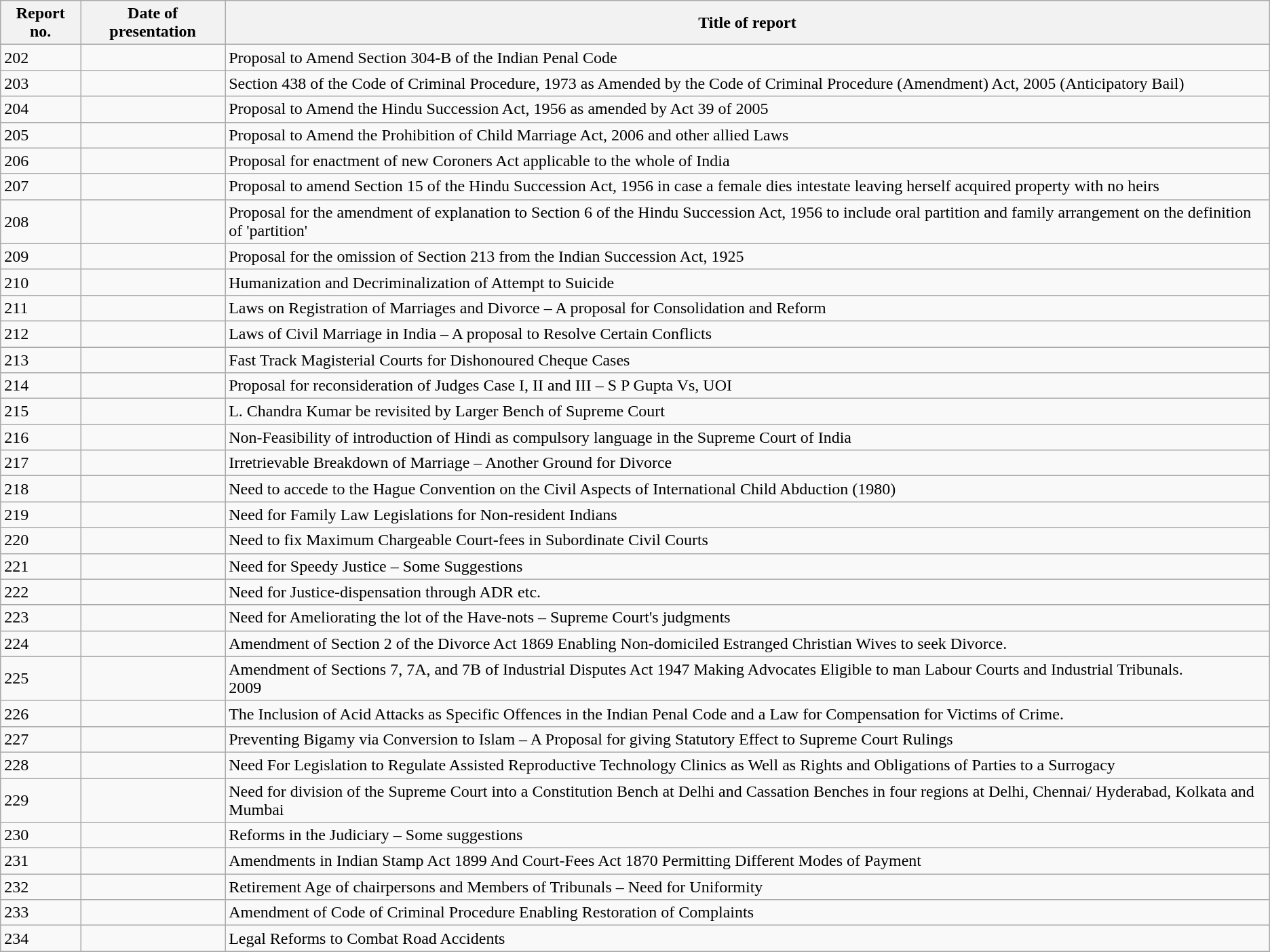<table class="wikitable">
<tr>
<th>Report no.</th>
<th>Date of presentation</th>
<th>Title of report</th>
</tr>
<tr>
<td>202</td>
<td></td>
<td>Proposal to Amend Section 304-B of the Indian Penal Code</td>
</tr>
<tr>
<td>203</td>
<td></td>
<td>Section 438 of the Code of Criminal Procedure, 1973 as Amended by the Code of Criminal Procedure (Amendment) Act, 2005 (Anticipatory Bail)</td>
</tr>
<tr>
<td>204</td>
<td></td>
<td>Proposal to Amend the Hindu Succession Act, 1956 as amended by Act 39 of 2005</td>
</tr>
<tr>
<td>205</td>
<td></td>
<td>Proposal to Amend the Prohibition of Child Marriage Act, 2006 and other allied Laws</td>
</tr>
<tr>
<td>206</td>
<td></td>
<td>Proposal for enactment of new Coroners Act applicable to the whole of India</td>
</tr>
<tr>
<td>207</td>
<td></td>
<td>Proposal to amend Section 15 of the Hindu Succession Act, 1956 in case a female dies intestate leaving herself acquired property with no heirs</td>
</tr>
<tr>
<td>208</td>
<td></td>
<td>Proposal for the amendment of explanation to Section 6 of the Hindu Succession Act, 1956 to include oral partition and family arrangement on the definition of 'partition'</td>
</tr>
<tr>
<td>209</td>
<td></td>
<td>Proposal for the omission of Section 213 from the Indian Succession Act, 1925</td>
</tr>
<tr>
<td>210</td>
<td></td>
<td>Humanization and Decriminalization of Attempt to Suicide</td>
</tr>
<tr>
<td>211</td>
<td></td>
<td>Laws on Registration of Marriages and Divorce – A proposal for Consolidation and Reform</td>
</tr>
<tr>
<td>212</td>
<td></td>
<td>Laws of Civil Marriage in India – A proposal to Resolve Certain Conflicts</td>
</tr>
<tr>
<td>213</td>
<td></td>
<td>Fast Track Magisterial Courts for Dishonoured Cheque Cases</td>
</tr>
<tr>
<td>214</td>
<td></td>
<td>Proposal for reconsideration of Judges Case I, II and III – S P Gupta Vs, UOI</td>
</tr>
<tr>
<td>215</td>
<td></td>
<td>L. Chandra Kumar be revisited by Larger Bench of Supreme Court</td>
</tr>
<tr>
<td>216</td>
<td></td>
<td>Non-Feasibility of introduction of Hindi as compulsory language in the Supreme Court of India</td>
</tr>
<tr>
<td>217</td>
<td></td>
<td>Irretrievable Breakdown of Marriage – Another Ground for Divorce</td>
</tr>
<tr>
<td>218</td>
<td></td>
<td>Need to accede to the Hague Convention on the Civil Aspects of International Child Abduction (1980)</td>
</tr>
<tr>
<td>219</td>
<td></td>
<td>Need for Family Law Legislations for Non-resident Indians</td>
</tr>
<tr>
<td>220</td>
<td></td>
<td>Need to fix Maximum Chargeable Court-fees in Subordinate Civil Courts</td>
</tr>
<tr>
<td>221</td>
<td></td>
<td>Need for Speedy Justice – Some Suggestions</td>
</tr>
<tr>
<td>222</td>
<td></td>
<td>Need for Justice-dispensation through ADR etc.</td>
</tr>
<tr>
<td>223</td>
<td></td>
<td>Need for Ameliorating the lot of the Have-nots – Supreme Court's judgments</td>
</tr>
<tr>
<td>224</td>
<td></td>
<td>Amendment of Section 2 of the Divorce Act 1869 Enabling Non-domiciled Estranged Christian Wives to seek Divorce.</td>
</tr>
<tr>
<td>225</td>
<td></td>
<td>Amendment of Sections 7, 7A, and 7B of Industrial Disputes Act 1947 Making Advocates Eligible to man Labour Courts and Industrial Tribunals.<br>2009</td>
</tr>
<tr>
<td>226</td>
<td></td>
<td>The Inclusion of Acid Attacks as Specific Offences in the Indian Penal Code and a Law for Compensation for Victims of Crime.</td>
</tr>
<tr>
<td>227</td>
<td></td>
<td>Preventing Bigamy via Conversion to Islam – A Proposal for giving Statutory Effect to Supreme Court Rulings</td>
</tr>
<tr>
<td>228</td>
<td></td>
<td>Need For Legislation to Regulate Assisted Reproductive Technology Clinics as Well as Rights and Obligations of Parties to a Surrogacy</td>
</tr>
<tr>
<td>229</td>
<td></td>
<td>Need for division of the Supreme Court into a Constitution Bench at Delhi and Cassation Benches in four regions at Delhi, Chennai/ Hyderabad, Kolkata and Mumbai</td>
</tr>
<tr>
<td>230</td>
<td></td>
<td>Reforms in the Judiciary – Some suggestions</td>
</tr>
<tr>
<td>231</td>
<td></td>
<td>Amendments in Indian Stamp Act 1899 And Court-Fees Act 1870 Permitting Different Modes of Payment</td>
</tr>
<tr>
<td>232</td>
<td></td>
<td>Retirement Age of chairpersons and Members of Tribunals – Need for Uniformity</td>
</tr>
<tr>
<td>233</td>
<td></td>
<td>Amendment of Code of Criminal Procedure Enabling Restoration of Complaints</td>
</tr>
<tr>
<td>234</td>
<td></td>
<td>Legal Reforms to Combat Road Accidents</td>
</tr>
<tr>
</tr>
</table>
